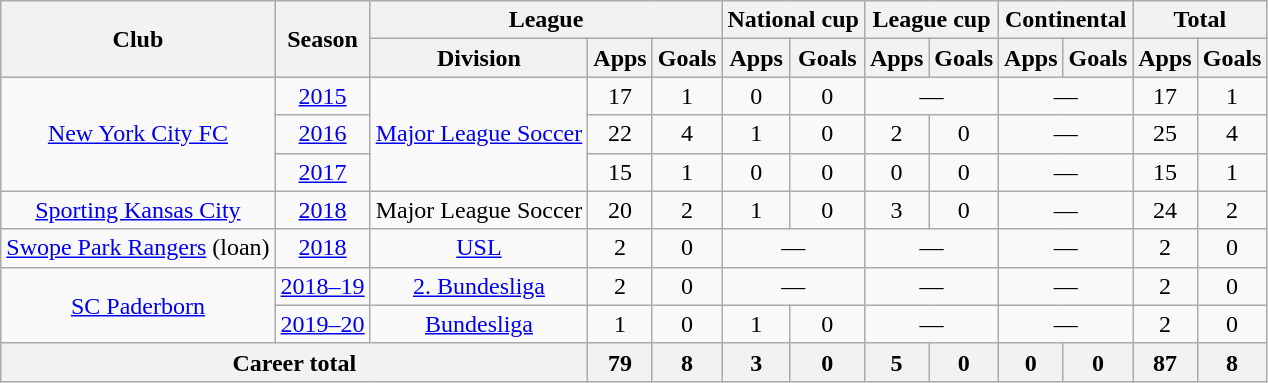<table class="wikitable" style="text-align:center">
<tr>
<th rowspan="2">Club</th>
<th rowspan="2">Season</th>
<th colspan="3">League</th>
<th colspan="2">National cup</th>
<th colspan="2">League cup</th>
<th colspan="2">Continental</th>
<th colspan="2">Total</th>
</tr>
<tr>
<th>Division</th>
<th>Apps</th>
<th>Goals</th>
<th>Apps</th>
<th>Goals</th>
<th>Apps</th>
<th>Goals</th>
<th>Apps</th>
<th>Goals</th>
<th>Apps</th>
<th>Goals</th>
</tr>
<tr>
<td rowspan="3"><a href='#'>New York City FC</a></td>
<td><a href='#'>2015</a></td>
<td rowspan="3"><a href='#'>Major League Soccer</a></td>
<td>17</td>
<td>1</td>
<td>0</td>
<td>0</td>
<td colspan="2">—</td>
<td colspan="2">—</td>
<td>17</td>
<td>1</td>
</tr>
<tr>
<td><a href='#'>2016</a></td>
<td>22</td>
<td>4</td>
<td>1</td>
<td>0</td>
<td>2</td>
<td>0</td>
<td colspan="2">—</td>
<td>25</td>
<td>4</td>
</tr>
<tr>
<td><a href='#'>2017</a></td>
<td>15</td>
<td>1</td>
<td>0</td>
<td>0</td>
<td>0</td>
<td>0</td>
<td colspan="2">—</td>
<td>15</td>
<td>1</td>
</tr>
<tr>
<td><a href='#'>Sporting Kansas City</a></td>
<td><a href='#'>2018</a></td>
<td>Major League Soccer</td>
<td>20</td>
<td>2</td>
<td>1</td>
<td>0</td>
<td>3</td>
<td>0</td>
<td colspan="2">—</td>
<td>24</td>
<td>2</td>
</tr>
<tr>
<td><a href='#'>Swope Park Rangers</a> (loan)</td>
<td><a href='#'>2018</a></td>
<td><a href='#'>USL</a></td>
<td>2</td>
<td>0</td>
<td colspan="2">—</td>
<td colspan="2">—</td>
<td colspan="2">—</td>
<td>2</td>
<td>0</td>
</tr>
<tr>
<td rowspan="2"><a href='#'>SC Paderborn</a></td>
<td><a href='#'>2018–19</a></td>
<td><a href='#'>2. Bundesliga</a></td>
<td>2</td>
<td>0</td>
<td colspan="2">—</td>
<td colspan="2">—</td>
<td colspan="2">—</td>
<td>2</td>
<td>0</td>
</tr>
<tr>
<td><a href='#'>2019–20</a></td>
<td><a href='#'>Bundesliga</a></td>
<td>1</td>
<td>0</td>
<td>1</td>
<td>0</td>
<td colspan="2">—</td>
<td colspan="2">—</td>
<td>2</td>
<td>0</td>
</tr>
<tr>
<th colspan="3">Career total</th>
<th>79</th>
<th>8</th>
<th>3</th>
<th>0</th>
<th>5</th>
<th>0</th>
<th>0</th>
<th>0</th>
<th>87</th>
<th>8</th>
</tr>
</table>
